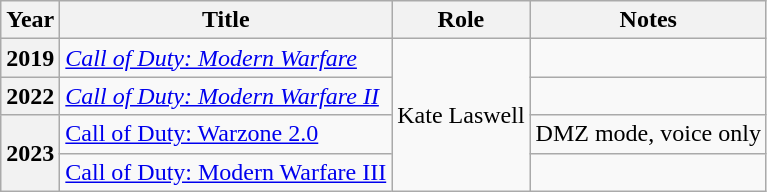<table class="wikitable plainrowheaders sortable">
<tr>
<th scope="col">Year</th>
<th scope="col">Title</th>
<th scope="col">Role</th>
<th scope="col" class="unsortable">Notes</th>
</tr>
<tr>
<th scope="row">2019</th>
<td><em><a href='#'>Call of Duty: Modern Warfare</a></em></td>
<td rowspan="4">Kate Laswell</td>
<td></td>
</tr>
<tr>
<th scope="row">2022</th>
<td><em><a href='#'>Call of Duty: Modern Warfare II</a></td>
<td></td>
</tr>
<tr>
<th scope="row" rowspan="2">2023</th>
<td></em><a href='#'>Call of Duty: Warzone 2.0</a><em></td>
<td>DMZ mode, voice only</td>
</tr>
<tr>
<td></em><a href='#'>Call of Duty: Modern Warfare III</a><em></td>
<td></td>
</tr>
</table>
